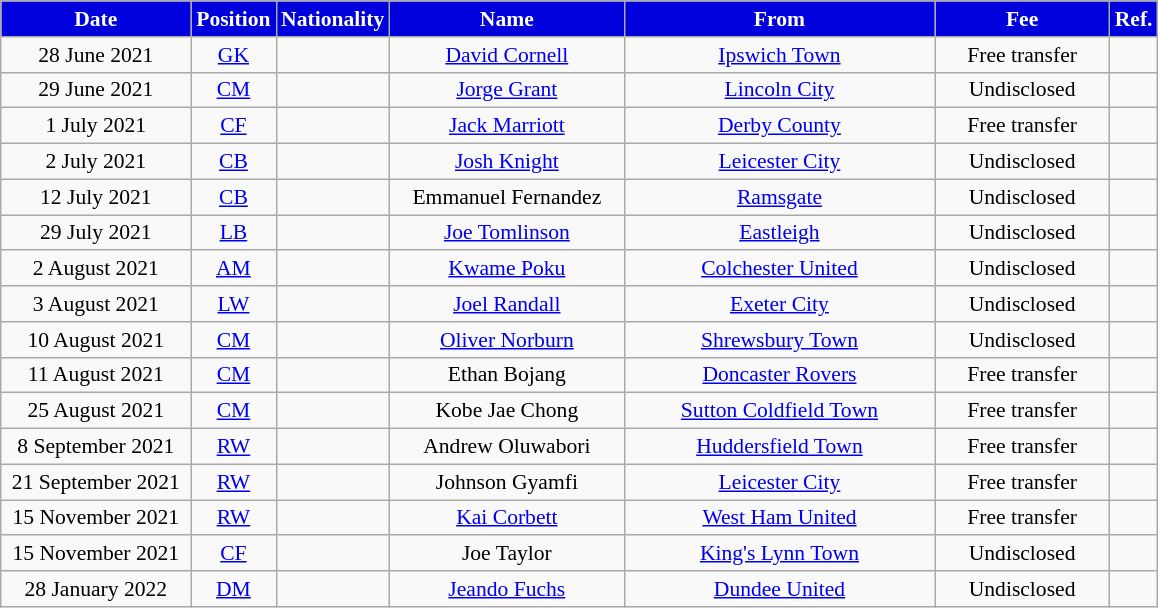<table class="wikitable"  style="text-align:center; font-size:90%; ">
<tr>
<th style="color:#ffffff; background:#0000dd; width:120px;">Date</th>
<th style="color:#ffffff; background:#0000dd; width:50px;">Position</th>
<th style="color:#ffffff; background:#0000dd; width:50px;">Nationality</th>
<th style="color:#ffffff; background:#0000dd; width:150px;">Name</th>
<th style="color:#ffffff; background:#0000dd; width:200px;">From</th>
<th style="color:#ffffff; background:#0000dd; width:110px;">Fee</th>
<th style="color:#ffffff; background:#0000dd; width:25px;">Ref.</th>
</tr>
<tr>
<td>28 June 2021</td>
<td><a href='#'>GK</a></td>
<td></td>
<td><a href='#'>David Cornell</a></td>
<td> <a href='#'>Ipswich Town</a></td>
<td>Free transfer</td>
<td></td>
</tr>
<tr>
<td>29 June 2021</td>
<td><a href='#'>CM</a></td>
<td></td>
<td><a href='#'>Jorge Grant</a></td>
<td> <a href='#'>Lincoln City</a></td>
<td>Undisclosed</td>
<td></td>
</tr>
<tr>
<td>1 July 2021</td>
<td><a href='#'>CF</a></td>
<td></td>
<td><a href='#'>Jack Marriott</a></td>
<td> <a href='#'>Derby County</a></td>
<td>Free transfer</td>
<td></td>
</tr>
<tr>
<td>2 July 2021</td>
<td><a href='#'>CB</a></td>
<td></td>
<td><a href='#'>Josh Knight</a></td>
<td> <a href='#'>Leicester City</a></td>
<td>Undisclosed</td>
<td></td>
</tr>
<tr>
<td>12 July 2021</td>
<td><a href='#'>CB</a></td>
<td></td>
<td>Emmanuel Fernandez</td>
<td> <a href='#'>Ramsgate</a></td>
<td>Undisclosed</td>
<td></td>
</tr>
<tr>
<td>29 July 2021</td>
<td><a href='#'>LB</a></td>
<td></td>
<td><a href='#'>Joe Tomlinson</a></td>
<td> <a href='#'>Eastleigh</a></td>
<td>Undisclosed</td>
<td></td>
</tr>
<tr>
<td>2 August 2021</td>
<td><a href='#'>AM</a></td>
<td></td>
<td><a href='#'>Kwame Poku</a></td>
<td> <a href='#'>Colchester United</a></td>
<td>Undisclosed</td>
<td></td>
</tr>
<tr>
<td>3 August 2021</td>
<td><a href='#'>LW</a></td>
<td></td>
<td><a href='#'>Joel Randall</a></td>
<td> <a href='#'>Exeter City</a></td>
<td>Undisclosed</td>
<td></td>
</tr>
<tr>
<td>10 August 2021</td>
<td><a href='#'>CM</a></td>
<td></td>
<td><a href='#'>Oliver Norburn</a></td>
<td> <a href='#'>Shrewsbury Town</a></td>
<td>Undisclosed</td>
<td></td>
</tr>
<tr>
<td>11 August 2021</td>
<td><a href='#'>CM</a></td>
<td></td>
<td>Ethan Bojang</td>
<td> <a href='#'>Doncaster Rovers</a></td>
<td>Free transfer</td>
<td></td>
</tr>
<tr>
<td>25 August 2021</td>
<td><a href='#'>CM</a></td>
<td></td>
<td>Kobe Jae Chong</td>
<td> <a href='#'>Sutton Coldfield Town</a></td>
<td>Free transfer</td>
<td></td>
</tr>
<tr>
<td>8 September 2021</td>
<td><a href='#'>RW</a></td>
<td></td>
<td>Andrew Oluwabori</td>
<td> <a href='#'>Huddersfield Town</a></td>
<td>Free transfer</td>
<td></td>
</tr>
<tr>
<td>21 September 2021</td>
<td><a href='#'>RW</a></td>
<td></td>
<td>Johnson Gyamfi</td>
<td> <a href='#'>Leicester City</a></td>
<td>Free transfer</td>
<td></td>
</tr>
<tr>
<td>15 November 2021</td>
<td><a href='#'>RW</a></td>
<td></td>
<td><a href='#'>Kai Corbett</a></td>
<td> <a href='#'>West Ham United</a></td>
<td>Free transfer</td>
<td></td>
</tr>
<tr>
<td>15 November 2021</td>
<td><a href='#'>CF</a></td>
<td></td>
<td>Joe Taylor</td>
<td> <a href='#'>King's Lynn Town</a></td>
<td>Undisclosed</td>
<td></td>
</tr>
<tr>
<td>28 January 2022</td>
<td><a href='#'>DM</a></td>
<td></td>
<td><a href='#'>Jeando Fuchs</a></td>
<td> <a href='#'>Dundee United</a></td>
<td>Undisclosed</td>
<td></td>
</tr>
</table>
